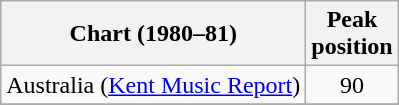<table class="wikitable sortable">
<tr>
<th style="text-align:center;">Chart (1980–81)</th>
<th style="text-align:center;">Peak<br>position</th>
</tr>
<tr>
<td>Australia (<a href='#'>Kent Music Report</a>)</td>
<td align="center">90</td>
</tr>
<tr>
</tr>
<tr>
</tr>
<tr>
</tr>
</table>
